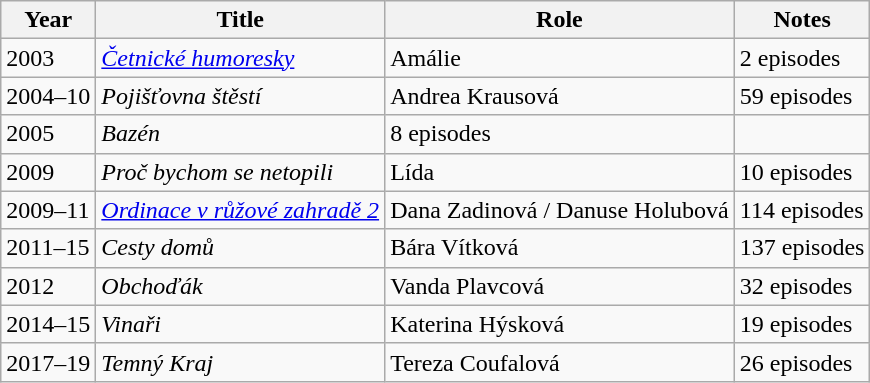<table class="wikitable sortable">
<tr>
<th>Year</th>
<th>Title</th>
<th>Role</th>
<th class="unsortable">Notes</th>
</tr>
<tr>
<td>2003</td>
<td><em><a href='#'>Četnické humoresky</a></em></td>
<td>Amálie</td>
<td>2 episodes</td>
</tr>
<tr>
<td>2004–10</td>
<td><em>Pojišťovna štěstí</em></td>
<td>Andrea Krausová</td>
<td>59 episodes</td>
</tr>
<tr>
<td>2005</td>
<td><em>Bazén</em></td>
<td>8 episodes</td>
<td></td>
</tr>
<tr>
<td>2009</td>
<td><em>Proč bychom se netopili</em></td>
<td>Lída</td>
<td>10 episodes</td>
</tr>
<tr>
<td>2009–11</td>
<td><em><a href='#'>Ordinace v růžové zahradě 2</a></em></td>
<td>Dana Zadinová / Danuse Holubová</td>
<td>114 episodes</td>
</tr>
<tr>
<td>2011–15</td>
<td><em>Cesty domů</em></td>
<td>Bára Vítková</td>
<td>137 episodes</td>
</tr>
<tr>
<td>2012</td>
<td><em>Obchoďák</em></td>
<td>Vanda Plavcová</td>
<td>32 episodes</td>
</tr>
<tr>
<td>2014–15</td>
<td><em>Vinaři</em></td>
<td>Katerina Hýsková</td>
<td>19 episodes</td>
</tr>
<tr>
<td>2017–19</td>
<td><em>Temný Kraj</em></td>
<td>Tereza Coufalová</td>
<td>26 episodes</td>
</tr>
</table>
